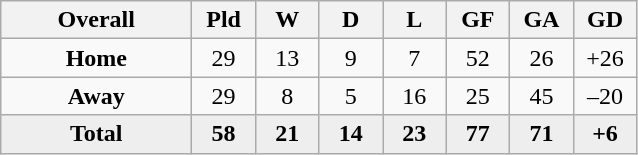<table class="wikitable" style="text-align: center;">
<tr>
<th width="120">Overall</th>
<th width="35">Pld</th>
<th width="35">W</th>
<th width="35">D</th>
<th width="35">L</th>
<th width="35">GF</th>
<th width="35">GA</th>
<th width="35">GD</th>
</tr>
<tr>
<td><strong>Home</strong></td>
<td>29</td>
<td>13</td>
<td>9</td>
<td>7</td>
<td>52</td>
<td>26</td>
<td>+26</td>
</tr>
<tr>
<td><strong>Away</strong></td>
<td>29</td>
<td>8</td>
<td>5</td>
<td>16</td>
<td>25</td>
<td>45</td>
<td>–20</td>
</tr>
<tr bgcolor=#EEEEEE>
<td><strong>Total</strong></td>
<td><strong>58</strong></td>
<td><strong>21</strong></td>
<td><strong>14</strong></td>
<td><strong>23</strong></td>
<td><strong>77</strong></td>
<td><strong>71</strong></td>
<td><strong>+6</strong></td>
</tr>
</table>
